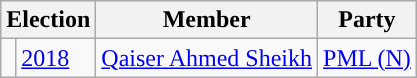<table class="wikitable">
<tr>
<th colspan="2">Election</th>
<th>Member</th>
<th>Party</th>
</tr>
<tr>
<td style="background-color: "></td>
<td><a href='#'>2018</a></td>
<td><a href='#'>Qaiser Ahmed Sheikh</a></td>
<td><a href='#'>PML (N)</a></td>
</tr>
</table>
